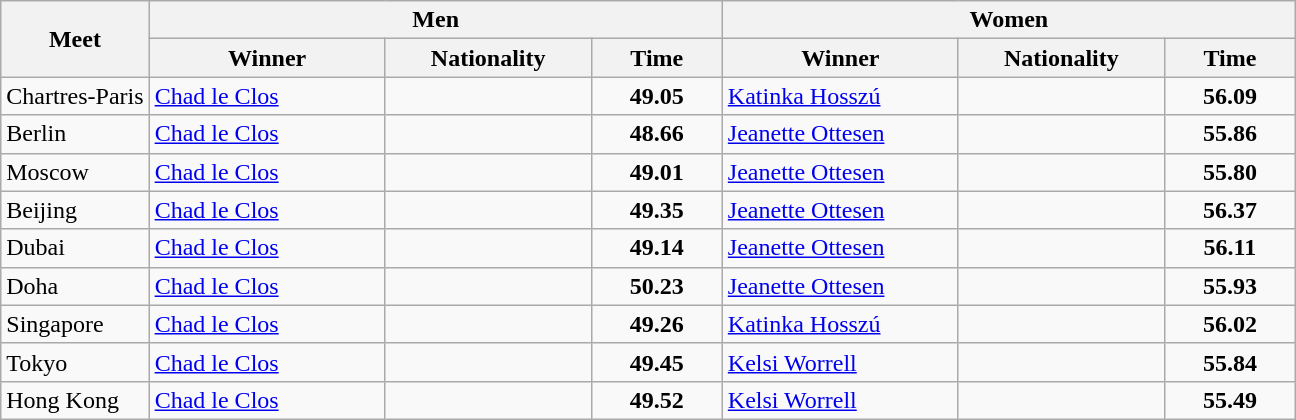<table class="wikitable">
<tr>
<th rowspan="2">Meet</th>
<th colspan="3">Men</th>
<th colspan="3">Women</th>
</tr>
<tr>
<th width=150>Winner</th>
<th width=130>Nationality</th>
<th width=80>Time</th>
<th width=150>Winner</th>
<th width=130>Nationality</th>
<th width=80>Time</th>
</tr>
<tr>
<td>Chartres-Paris</td>
<td><a href='#'>Chad le Clos</a></td>
<td></td>
<td align=center><strong>49.05</strong></td>
<td><a href='#'>Katinka Hosszú</a></td>
<td></td>
<td align=center><strong>56.09</strong></td>
</tr>
<tr>
<td>Berlin</td>
<td><a href='#'>Chad le Clos</a></td>
<td></td>
<td align=center><strong>48.66</strong></td>
<td><a href='#'>Jeanette Ottesen</a></td>
<td></td>
<td align=center><strong>55.86</strong></td>
</tr>
<tr>
<td>Moscow</td>
<td><a href='#'>Chad le Clos</a></td>
<td></td>
<td align=center><strong>49.01</strong></td>
<td><a href='#'>Jeanette Ottesen</a></td>
<td></td>
<td align=center><strong>55.80</strong></td>
</tr>
<tr>
<td>Beijing</td>
<td><a href='#'>Chad le Clos</a></td>
<td></td>
<td align=center><strong>49.35</strong></td>
<td><a href='#'>Jeanette Ottesen</a></td>
<td></td>
<td align=center><strong>56.37</strong></td>
</tr>
<tr>
<td>Dubai</td>
<td><a href='#'>Chad le Clos</a></td>
<td></td>
<td align=center><strong>49.14</strong></td>
<td><a href='#'>Jeanette Ottesen</a></td>
<td></td>
<td align=center><strong>56.11</strong></td>
</tr>
<tr>
<td>Doha</td>
<td><a href='#'>Chad le Clos</a></td>
<td></td>
<td align=center><strong>50.23</strong></td>
<td><a href='#'>Jeanette Ottesen</a></td>
<td></td>
<td align=center><strong>55.93</strong></td>
</tr>
<tr>
<td>Singapore</td>
<td><a href='#'>Chad le Clos</a></td>
<td></td>
<td align=center><strong>49.26</strong></td>
<td><a href='#'>Katinka Hosszú</a></td>
<td></td>
<td align=center><strong>56.02</strong></td>
</tr>
<tr>
<td>Tokyo</td>
<td><a href='#'>Chad le Clos</a></td>
<td></td>
<td align=center><strong>49.45</strong></td>
<td><a href='#'>Kelsi Worrell</a></td>
<td></td>
<td align=center><strong>55.84</strong></td>
</tr>
<tr>
<td>Hong Kong</td>
<td><a href='#'>Chad le Clos</a></td>
<td></td>
<td align=center><strong>49.52</strong></td>
<td><a href='#'>Kelsi Worrell</a></td>
<td></td>
<td align=center><strong>55.49</strong></td>
</tr>
</table>
